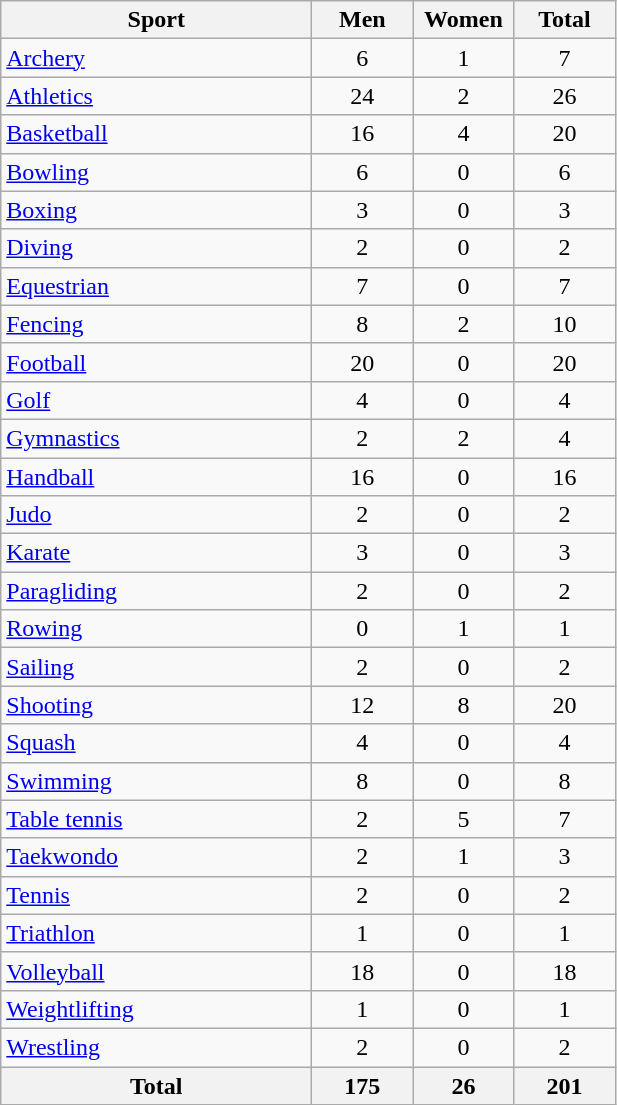<table class="wikitable" style="text-align:center;">
<tr>
<th width=200>Sport</th>
<th width=60>Men</th>
<th width=60>Women</th>
<th width=60>Total</th>
</tr>
<tr>
<td align=left><a href='#'>Archery</a></td>
<td>6</td>
<td>1</td>
<td>7</td>
</tr>
<tr>
<td align=left><a href='#'>Athletics</a></td>
<td>24</td>
<td>2</td>
<td>26</td>
</tr>
<tr>
<td align=left><a href='#'>Basketball</a></td>
<td>16</td>
<td>4</td>
<td>20</td>
</tr>
<tr>
<td align=left><a href='#'>Bowling</a></td>
<td>6</td>
<td>0</td>
<td>6</td>
</tr>
<tr>
<td align=left><a href='#'>Boxing</a></td>
<td>3</td>
<td>0</td>
<td>3</td>
</tr>
<tr>
<td align=left><a href='#'>Diving</a></td>
<td>2</td>
<td>0</td>
<td>2</td>
</tr>
<tr>
<td align=left><a href='#'>Equestrian</a></td>
<td>7</td>
<td>0</td>
<td>7</td>
</tr>
<tr>
<td align=left><a href='#'>Fencing</a></td>
<td>8</td>
<td>2</td>
<td>10</td>
</tr>
<tr>
<td align=left><a href='#'>Football</a></td>
<td>20</td>
<td>0</td>
<td>20</td>
</tr>
<tr>
<td align=left><a href='#'>Golf</a></td>
<td>4</td>
<td>0</td>
<td>4</td>
</tr>
<tr>
<td align=left><a href='#'>Gymnastics</a></td>
<td>2</td>
<td>2</td>
<td>4</td>
</tr>
<tr>
<td align=left><a href='#'>Handball</a></td>
<td>16</td>
<td>0</td>
<td>16</td>
</tr>
<tr>
<td align=left><a href='#'>Judo</a></td>
<td>2</td>
<td>0</td>
<td>2</td>
</tr>
<tr>
<td align=left><a href='#'>Karate</a></td>
<td>3</td>
<td>0</td>
<td>3</td>
</tr>
<tr>
<td align=left><a href='#'>Paragliding</a></td>
<td>2</td>
<td>0</td>
<td>2</td>
</tr>
<tr>
<td align=left><a href='#'>Rowing</a></td>
<td>0</td>
<td>1</td>
<td>1</td>
</tr>
<tr>
<td align=left><a href='#'>Sailing</a></td>
<td>2</td>
<td>0</td>
<td>2</td>
</tr>
<tr>
<td align=left><a href='#'>Shooting</a></td>
<td>12</td>
<td>8</td>
<td>20</td>
</tr>
<tr>
<td align=left><a href='#'>Squash</a></td>
<td>4</td>
<td>0</td>
<td>4</td>
</tr>
<tr>
<td align=left><a href='#'>Swimming</a></td>
<td>8</td>
<td>0</td>
<td>8</td>
</tr>
<tr>
<td align=left><a href='#'>Table tennis</a></td>
<td>2</td>
<td>5</td>
<td>7</td>
</tr>
<tr>
<td align=left><a href='#'>Taekwondo</a></td>
<td>2</td>
<td>1</td>
<td>3</td>
</tr>
<tr>
<td align=left><a href='#'>Tennis</a></td>
<td>2</td>
<td>0</td>
<td>2</td>
</tr>
<tr>
<td align=left><a href='#'>Triathlon</a></td>
<td>1</td>
<td>0</td>
<td>1</td>
</tr>
<tr>
<td align=left><a href='#'>Volleyball</a></td>
<td>18</td>
<td>0</td>
<td>18</td>
</tr>
<tr>
<td align=left><a href='#'>Weightlifting</a></td>
<td>1</td>
<td>0</td>
<td>1</td>
</tr>
<tr>
<td align=left><a href='#'>Wrestling</a></td>
<td>2</td>
<td>0</td>
<td>2</td>
</tr>
<tr>
<th>Total</th>
<th>175</th>
<th>26</th>
<th>201</th>
</tr>
</table>
